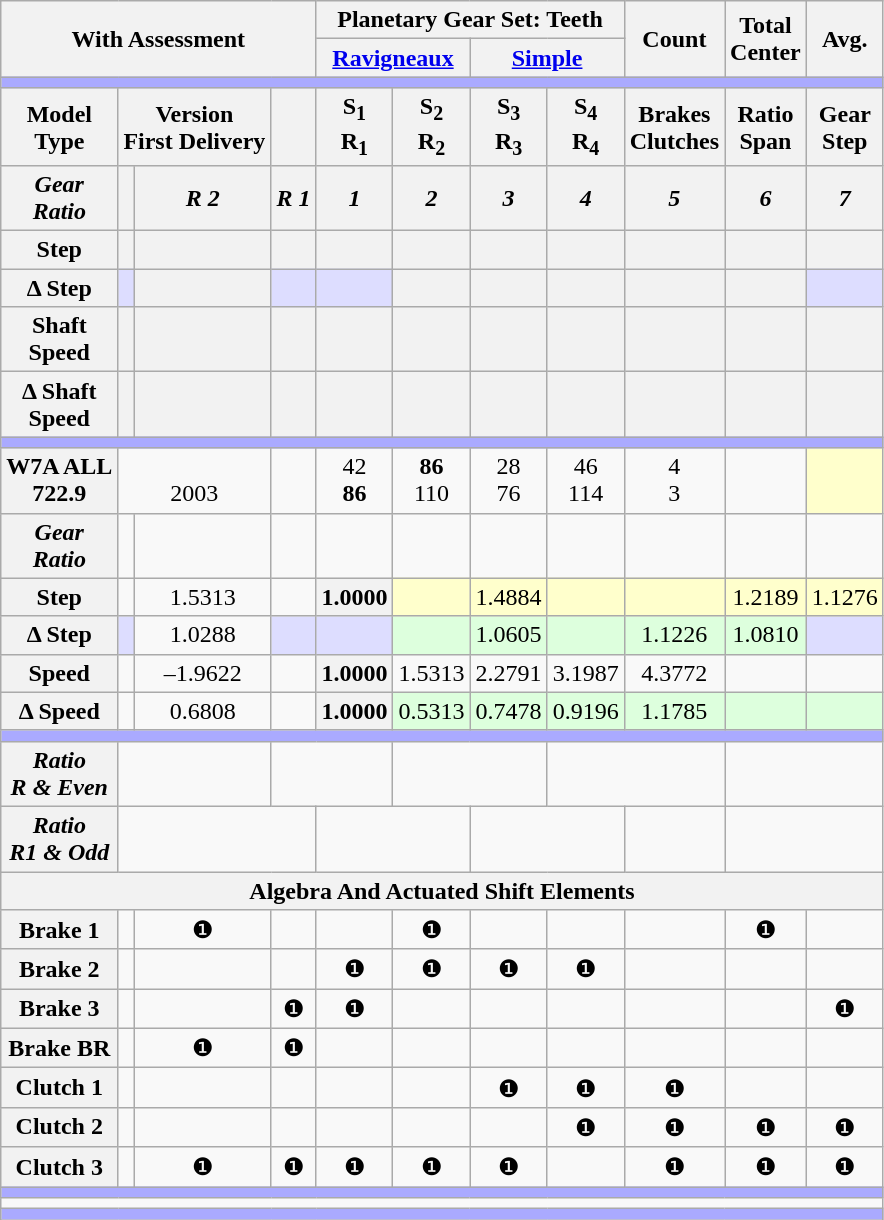<table class="wikitable collapsible" style="text-align:center">
<tr>
<th rowspan=2 colspan=4>With Assessment</th>
<th colspan=4>Planetary Gear Set: Teeth</th>
<th rowspan=2>Count</th>
<th rowspan=2>Total<br>Center</th>
<th rowspan=2>Avg.</th>
</tr>
<tr>
<th colspan=2><a href='#'>Ravigneaux</a></th>
<th colspan=2><a href='#'>Simple</a></th>
</tr>
<tr>
<td colspan=11 style="background:#AAF;"></td>
</tr>
<tr>
<th>Model<br>Type</th>
<th colspan=2>Version<br>First Delivery</th>
<th></th>
<th>S<sub>1</sub><br>R<sub>1</sub></th>
<th>S<sub>2</sub><br>R<sub>2</sub></th>
<th>S<sub>3</sub><br>R<sub>3</sub></th>
<th>S<sub>4</sub><br>R<sub>4</sub></th>
<th>Brakes<br>Clutches</th>
<th>Ratio<br>Span</th>
<th>Gear<br>Step</th>
</tr>
<tr style="font-style:italic;">
<th>Gear<br>Ratio</th>
<th><br></th>
<th>R 2<br></th>
<th>R 1<br></th>
<th>1<br></th>
<th>2<br></th>
<th>3<br></th>
<th>4<br></th>
<th>5<br></th>
<th>6<br></th>
<th>7<br></th>
</tr>
<tr>
<th>Step</th>
<th></th>
<th></th>
<th></th>
<th></th>
<th></th>
<th></th>
<th></th>
<th></th>
<th></th>
<th></th>
</tr>
<tr>
<th>Δ Step</th>
<th style="background:#DDF;"></th>
<th></th>
<th style="background:#DDF;"></th>
<th style="background:#DDF;"></th>
<th></th>
<th></th>
<th></th>
<th></th>
<th></th>
<th style="background:#DDF;"></th>
</tr>
<tr>
<th>Shaft<br>Speed</th>
<th></th>
<th></th>
<th></th>
<th></th>
<th></th>
<th></th>
<th></th>
<th></th>
<th></th>
<th></th>
</tr>
<tr>
<th>Δ Shaft<br>Speed</th>
<th></th>
<th></th>
<th></th>
<th></th>
<th></th>
<th></th>
<th></th>
<th></th>
<th></th>
<th></th>
</tr>
<tr>
<td colspan=11 style="background:#AAF;"></td>
</tr>
<tr>
<th>W7A ALL<br>722.9</th>
<td colspan=2><br>2003</td>
<td></td>
<td>42<br><strong>86</strong></td>
<td><strong>86</strong><br>110</td>
<td>28<br>76</td>
<td>46<br>114</td>
<td>4<br>3</td>
<td><br></td>
<td style="background:#FFC;"></td>
</tr>
<tr style="font-style:italic;">
<th>Gear<br>Ratio</th>
<td><br></td>
<td><br></td>
<td></td>
<td><br></td>
<td><br></td>
<td><br></td>
<td></td>
<td></td>
<td></td>
<td></td>
</tr>
<tr>
<th>Step</th>
<td></td>
<td>1.5313</td>
<td></td>
<th>1.0000</th>
<td style="background:#FFC;"></td>
<td style="background:#FFC;">1.4884</td>
<td style="background:#FFC;"></td>
<td style="background:#FFC;"></td>
<td style="background:#FFC;">1.2189</td>
<td style="background:#FFC;">1.1276</td>
</tr>
<tr>
<th>Δ Step</th>
<td style="background:#DDF;"></td>
<td>1.0288</td>
<td style="background:#DDF;"></td>
<td style="background:#DDF;"></td>
<td style="background:#DFD;"></td>
<td style="background:#DFD;">1.0605</td>
<td style="background:#DFD;"></td>
<td style="background:#DFD;">1.1226</td>
<td style="background:#DFD;">1.0810</td>
<td style="background:#DDF;"></td>
</tr>
<tr>
<th>Speed</th>
<td></td>
<td>–1.9622</td>
<td></td>
<th>1.0000</th>
<td>1.5313</td>
<td>2.2791</td>
<td>3.1987</td>
<td>4.3772</td>
<td></td>
<td></td>
</tr>
<tr>
<th>Δ Speed</th>
<td></td>
<td>0.6808</td>
<td></td>
<th>1.0000</th>
<td style="background:#DFD;">0.5313</td>
<td style="background:#DFD;">0.7478</td>
<td style="background:#DFD;">0.9196</td>
<td style="background:#DFD;">1.1785</td>
<td style="background:#DFD;"></td>
<td style="background:#DFD;"></td>
</tr>
<tr>
<td colspan=11 style="background:#AAF;"></td>
</tr>
<tr>
<th><em>Ratio</em><br><em>R & Even</em></th>
<td colspan=2></td>
<td colspan=2></td>
<td colspan=2></td>
<td colspan=2></td>
<td colspan=2></td>
</tr>
<tr>
<th><em>Ratio</em><br><em>R1 & Odd</em></th>
<td colspan=3></td>
<td colspan=2></td>
<td colspan=2></td>
<td></td>
<td colspan=2></td>
</tr>
<tr>
<th colspan=11>Algebra And Actuated Shift Elements</th>
</tr>
<tr>
<th>Brake 1</th>
<td></td>
<td>❶</td>
<td></td>
<td></td>
<td>❶</td>
<td></td>
<td></td>
<td></td>
<td>❶</td>
<td></td>
</tr>
<tr>
<th>Brake 2</th>
<td></td>
<td></td>
<td></td>
<td>❶</td>
<td>❶</td>
<td>❶</td>
<td>❶</td>
<td></td>
<td></td>
<td></td>
</tr>
<tr>
<th>Brake 3</th>
<td></td>
<td></td>
<td>❶</td>
<td>❶</td>
<td></td>
<td></td>
<td></td>
<td></td>
<td></td>
<td>❶</td>
</tr>
<tr>
<th>Brake BR</th>
<td></td>
<td>❶</td>
<td>❶</td>
<td></td>
<td></td>
<td></td>
<td></td>
<td></td>
<td></td>
<td></td>
</tr>
<tr>
<th>Clutch 1</th>
<td></td>
<td></td>
<td></td>
<td></td>
<td></td>
<td>❶</td>
<td>❶</td>
<td>❶</td>
<td></td>
<td></td>
</tr>
<tr>
<th>Clutch 2</th>
<td></td>
<td></td>
<td></td>
<td></td>
<td></td>
<td></td>
<td>❶</td>
<td>❶</td>
<td>❶</td>
<td>❶</td>
</tr>
<tr>
<th>Clutch 3</th>
<td></td>
<td>❶</td>
<td>❶</td>
<td>❶</td>
<td>❶</td>
<td>❶</td>
<td></td>
<td>❶</td>
<td>❶</td>
<td>❶</td>
</tr>
<tr>
<td colspan=11 style="background:#AAF;"></td>
</tr>
<tr>
<td colspan=11></td>
</tr>
<tr>
<td colspan=11 style="background:#AAF;"></td>
</tr>
</table>
